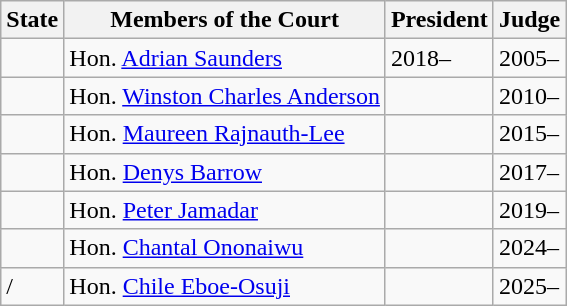<table class="wikitable">
<tr>
<th>State</th>
<th>Members of the Court</th>
<th>President</th>
<th>Judge</th>
</tr>
<tr>
<td></td>
<td>Hon. <a href='#'>Adrian Saunders</a></td>
<td>2018–</td>
<td>2005–</td>
</tr>
<tr>
<td></td>
<td>Hon. <a href='#'>Winston Charles Anderson</a></td>
<td></td>
<td>2010–</td>
</tr>
<tr>
<td></td>
<td>Hon. <a href='#'>Maureen Rajnauth-Lee</a></td>
<td></td>
<td>2015–</td>
</tr>
<tr>
<td></td>
<td>Hon. <a href='#'>Denys Barrow</a></td>
<td></td>
<td>2017–</td>
</tr>
<tr>
<td></td>
<td>Hon. <a href='#'>Peter Jamadar</a></td>
<td></td>
<td>2019–</td>
</tr>
<tr>
<td></td>
<td>Hon. <a href='#'>Chantal Ononaiwu</a></td>
<td></td>
<td>2024–</td>
</tr>
<tr>
<td>/</td>
<td>Hon. <a href='#'>Chile Eboe-Osuji</a></td>
<td></td>
<td>2025–</td>
</tr>
</table>
